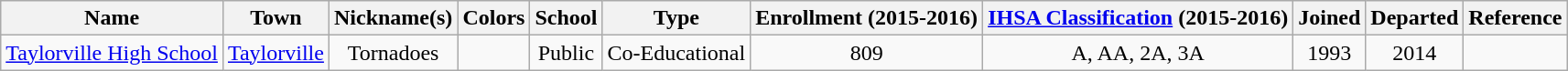<table class="wikitable" style="text-align:center;">
<tr>
<th>Name</th>
<th>Town</th>
<th>Nickname(s)</th>
<th>Colors</th>
<th>School</th>
<th>Type</th>
<th>Enrollment (2015-2016)</th>
<th><a href='#'>IHSA Classification</a> (2015-2016)</th>
<th>Joined</th>
<th>Departed</th>
<th>Reference</th>
</tr>
<tr>
<td><a href='#'>Taylorville High School</a></td>
<td><a href='#'>Taylorville</a></td>
<td>Tornadoes</td>
<td> </td>
<td>Public</td>
<td>Co-Educational</td>
<td>809</td>
<td>A, AA, 2A, 3A</td>
<td>1993</td>
<td>2014</td>
<td></td>
</tr>
</table>
